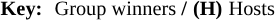<table style="font-size: 85%;">
<tr>
<td height=5></td>
</tr>
<tr>
<td><strong>Key:</strong></td>
<td></td>
<td>Group winners <strong>/</strong></td>
<td style="background:"><strong>(H)</strong></td>
<td>Hosts</td>
</tr>
</table>
